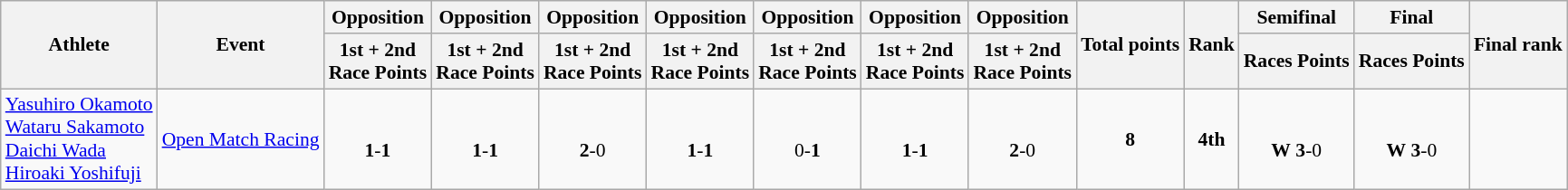<table class="wikitable" border="1" style="font-size:90%">
<tr>
<th rowspan=2>Athlete</th>
<th rowspan=2>Event</th>
<th>Opposition</th>
<th>Opposition</th>
<th>Opposition</th>
<th>Opposition</th>
<th>Opposition</th>
<th>Opposition</th>
<th>Opposition</th>
<th rowspan=2>Total points</th>
<th rowspan=2>Rank</th>
<th>Semifinal</th>
<th>Final</th>
<th rowspan=2>Final rank</th>
</tr>
<tr>
<th>1st + 2nd<br>Race Points</th>
<th>1st + 2nd<br>Race Points</th>
<th>1st + 2nd<br>Race Points</th>
<th>1st + 2nd<br>Race Points</th>
<th>1st + 2nd<br>Race Points</th>
<th>1st + 2nd<br>Race Points</th>
<th>1st + 2nd<br>Race Points</th>
<th>Races Points</th>
<th>Races Points</th>
</tr>
<tr>
<td align=left><a href='#'>Yasuhiro Okamoto</a><br><a href='#'>Wataru Sakamoto</a><br><a href='#'>Daichi Wada</a><br><a href='#'>Hiroaki Yoshifuji</a></td>
<td align=left><a href='#'>Open Match Racing</a></td>
<td align=center><br><strong>1</strong>-<strong>1</strong></td>
<td align=center><br><strong>1</strong>-<strong>1</strong></td>
<td align=center><br><strong>2</strong>-0</td>
<td align=center><br><strong>1</strong>-<strong>1</strong></td>
<td align=center><br>0-<strong>1</strong></td>
<td align=center><br><strong>1</strong>-<strong>1</strong></td>
<td align=center><br><strong>2</strong>-0</td>
<td align=center><strong>8</strong></td>
<td align=center><strong>4th</strong></td>
<td align=center><br><strong>W</strong> <strong>3</strong>-0</td>
<td align=center><br><strong>W</strong> <strong>3</strong>-0</td>
<td align=center></td>
</tr>
</table>
